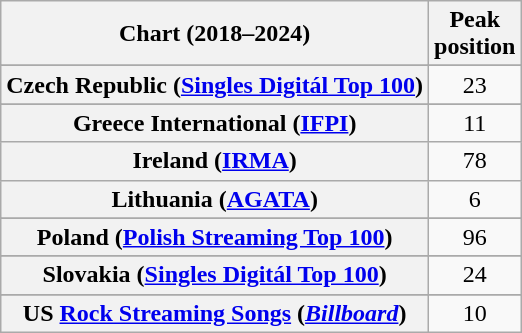<table class="wikitable sortable plainrowheaders" style="text-align:center">
<tr>
<th scope="col">Chart (2018–2024)</th>
<th scope="col">Peak<br>position</th>
</tr>
<tr>
</tr>
<tr>
<th scope="row">Czech Republic (<a href='#'>Singles Digitál Top 100</a>)</th>
<td>23</td>
</tr>
<tr>
</tr>
<tr>
</tr>
<tr>
</tr>
<tr>
</tr>
<tr>
<th scope="row">Greece International (<a href='#'>IFPI</a>)</th>
<td>11</td>
</tr>
<tr>
<th scope="row">Ireland (<a href='#'>IRMA</a>)</th>
<td>78</td>
</tr>
<tr>
<th scope="row">Lithuania (<a href='#'>AGATA</a>)</th>
<td>6</td>
</tr>
<tr>
</tr>
<tr>
</tr>
<tr>
<th scope="row">Poland (<a href='#'>Polish Streaming Top 100</a>)</th>
<td>96</td>
</tr>
<tr>
</tr>
<tr>
<th scope="row">Slovakia (<a href='#'>Singles Digitál Top 100</a>)</th>
<td>24</td>
</tr>
<tr>
</tr>
<tr>
</tr>
<tr>
</tr>
<tr>
<th scope="row">US <a href='#'>Rock Streaming Songs</a> (<a href='#'><em>Billboard</em></a>)</th>
<td>10</td>
</tr>
</table>
